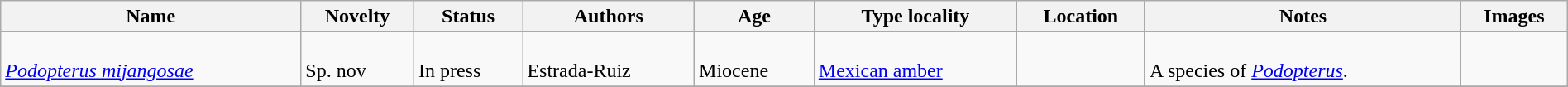<table class="wikitable sortable" align="center" width="100%">
<tr>
<th>Name</th>
<th>Novelty</th>
<th>Status</th>
<th>Authors</th>
<th>Age</th>
<th>Type locality</th>
<th>Location</th>
<th>Notes</th>
<th>Images</th>
</tr>
<tr>
<td><br><em><a href='#'>Podopterus mijangosae</a></em></td>
<td><br>Sp. nov</td>
<td><br>In press</td>
<td><br>Estrada-Ruiz</td>
<td><br>Miocene</td>
<td><br><a href='#'>Mexican amber</a></td>
<td><br></td>
<td><br>A species of <em><a href='#'>Podopterus</a></em>.</td>
<td></td>
</tr>
<tr>
</tr>
</table>
